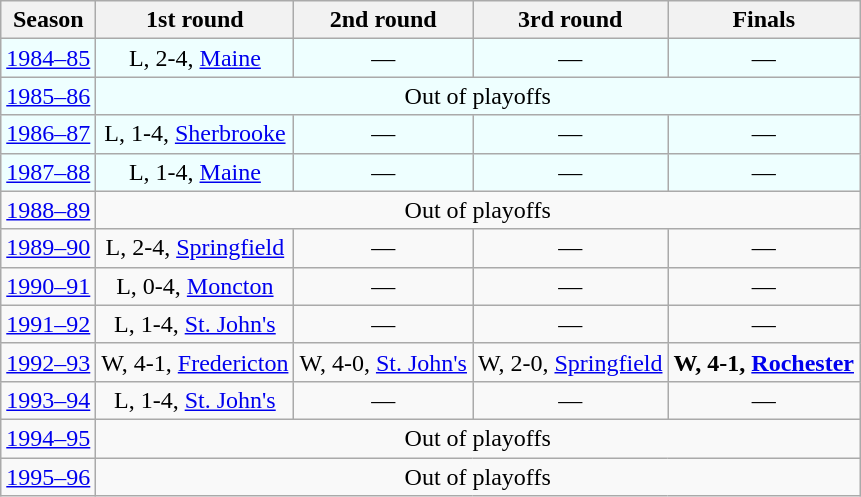<table class="wikitable" style="text-align:center">
<tr>
<th>Season</th>
<th>1st round</th>
<th>2nd round</th>
<th>3rd round</th>
<th>Finals</th>
</tr>
<tr bgcolor="eeffff">
<td><a href='#'>1984–85</a></td>
<td>L, 2-4, <a href='#'>Maine</a></td>
<td>—</td>
<td>—</td>
<td>—</td>
</tr>
<tr bgcolor="eeffff">
<td><a href='#'>1985–86</a></td>
<td colspan="4">Out of playoffs</td>
</tr>
<tr bgcolor="eeffff">
<td><a href='#'>1986–87</a></td>
<td>L, 1-4, <a href='#'>Sherbrooke</a></td>
<td>—</td>
<td>—</td>
<td>—</td>
</tr>
<tr bgcolor="eeffff">
<td><a href='#'>1987–88</a></td>
<td>L, 1-4, <a href='#'>Maine</a></td>
<td>—</td>
<td>—</td>
<td>—</td>
</tr>
<tr>
<td><a href='#'>1988–89</a></td>
<td colspan="4">Out of playoffs</td>
</tr>
<tr>
<td><a href='#'>1989–90</a></td>
<td>L, 2-4, <a href='#'>Springfield</a></td>
<td>—</td>
<td>—</td>
<td>—</td>
</tr>
<tr>
<td><a href='#'>1990–91</a></td>
<td>L, 0-4, <a href='#'>Moncton</a></td>
<td>—</td>
<td>—</td>
<td>—</td>
</tr>
<tr>
<td><a href='#'>1991–92</a></td>
<td>L, 1-4, <a href='#'>St. John's</a></td>
<td>—</td>
<td>—</td>
<td>—</td>
</tr>
<tr>
<td><a href='#'>1992–93</a></td>
<td>W, 4-1, <a href='#'>Fredericton</a></td>
<td>W, 4-0, <a href='#'>St. John's</a></td>
<td>W, 2-0, <a href='#'>Springfield</a></td>
<td><strong>W, 4-1, <a href='#'>Rochester</a></strong></td>
</tr>
<tr>
<td><a href='#'>1993–94</a></td>
<td>L, 1-4, <a href='#'>St. John's</a></td>
<td>—</td>
<td>—</td>
<td>—</td>
</tr>
<tr>
<td><a href='#'>1994–95</a></td>
<td colspan="4">Out of playoffs</td>
</tr>
<tr>
<td><a href='#'>1995–96</a></td>
<td colspan="4">Out of playoffs</td>
</tr>
</table>
